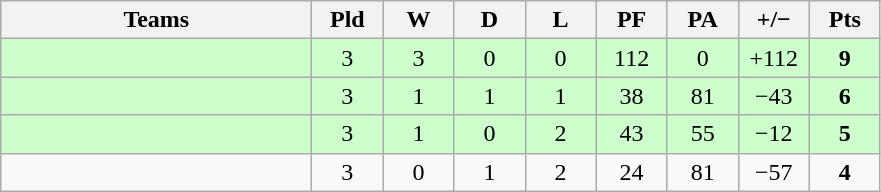<table class="wikitable" style="text-align: center;">
<tr>
<th width="200">Teams</th>
<th width="40">Pld</th>
<th width="40">W</th>
<th width="40">D</th>
<th width="40">L</th>
<th width="40">PF</th>
<th width="40">PA</th>
<th width="40">+/−</th>
<th width="40">Pts</th>
</tr>
<tr bgcolor=ccffcc>
<td align=left></td>
<td>3</td>
<td>3</td>
<td>0</td>
<td>0</td>
<td>112</td>
<td>0</td>
<td>+112</td>
<td><strong>9</strong></td>
</tr>
<tr bgcolor=ccffcc>
<td align=left></td>
<td>3</td>
<td>1</td>
<td>1</td>
<td>1</td>
<td>38</td>
<td>81</td>
<td>−43</td>
<td><strong>6</strong></td>
</tr>
<tr bgcolor=ccffcc>
<td align=left></td>
<td>3</td>
<td>1</td>
<td>0</td>
<td>2</td>
<td>43</td>
<td>55</td>
<td>−12</td>
<td><strong>5</strong></td>
</tr>
<tr>
<td align=left></td>
<td>3</td>
<td>0</td>
<td>1</td>
<td>2</td>
<td>24</td>
<td>81</td>
<td>−57</td>
<td><strong>4</strong></td>
</tr>
</table>
